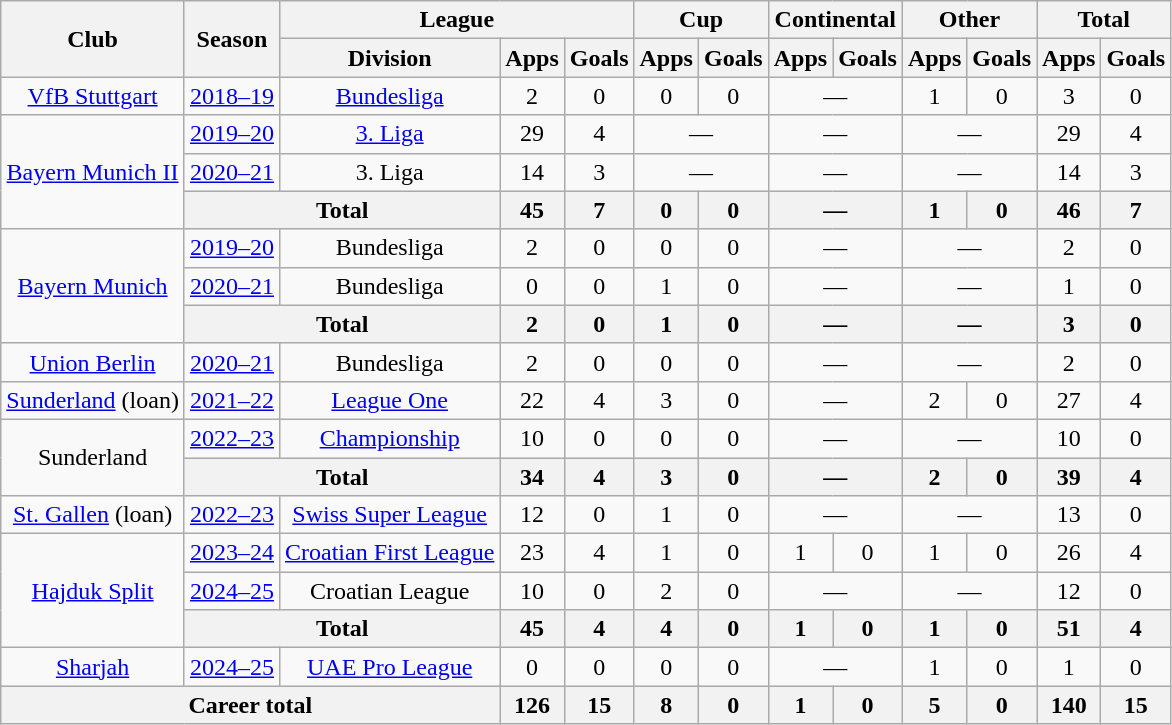<table class="wikitable" style="text-align: center">
<tr>
<th rowspan="2">Club</th>
<th rowspan="2">Season</th>
<th colspan="3">League</th>
<th colspan="2">Cup</th>
<th colspan="2">Continental</th>
<th colspan="2">Other</th>
<th colspan="2">Total</th>
</tr>
<tr>
<th>Division</th>
<th>Apps</th>
<th>Goals</th>
<th>Apps</th>
<th>Goals</th>
<th>Apps</th>
<th>Goals</th>
<th>Apps</th>
<th>Goals</th>
<th>Apps</th>
<th>Goals</th>
</tr>
<tr>
<td><a href='#'>VfB Stuttgart</a></td>
<td><a href='#'>2018–19</a></td>
<td><a href='#'>Bundesliga</a></td>
<td>2</td>
<td>0</td>
<td>0</td>
<td>0</td>
<td colspan="2">—</td>
<td>1</td>
<td>0</td>
<td>3</td>
<td>0</td>
</tr>
<tr>
<td rowspan="3"><a href='#'>Bayern Munich II</a></td>
<td><a href='#'>2019–20</a></td>
<td><a href='#'>3. Liga</a></td>
<td>29</td>
<td>4</td>
<td colspan="2">—</td>
<td colspan="2">—</td>
<td colspan="2">—</td>
<td>29</td>
<td>4</td>
</tr>
<tr>
<td><a href='#'>2020–21</a></td>
<td>3. Liga</td>
<td>14</td>
<td>3</td>
<td colspan="2">—</td>
<td colspan="2">—</td>
<td colspan="2">—</td>
<td>14</td>
<td>3</td>
</tr>
<tr>
<th colspan="2">Total</th>
<th>45</th>
<th>7</th>
<th>0</th>
<th>0</th>
<th colspan="2">—</th>
<th>1</th>
<th>0</th>
<th>46</th>
<th>7</th>
</tr>
<tr>
<td rowspan="3"><a href='#'>Bayern Munich</a></td>
<td><a href='#'>2019–20</a></td>
<td>Bundesliga</td>
<td>2</td>
<td>0</td>
<td>0</td>
<td>0</td>
<td colspan="2">—</td>
<td colspan="2">—</td>
<td>2</td>
<td>0</td>
</tr>
<tr>
<td><a href='#'>2020–21</a></td>
<td>Bundesliga</td>
<td>0</td>
<td>0</td>
<td>1</td>
<td>0</td>
<td colspan="2">—</td>
<td colspan="2">—</td>
<td>1</td>
<td>0</td>
</tr>
<tr>
<th colspan="2">Total</th>
<th>2</th>
<th>0</th>
<th>1</th>
<th>0</th>
<th colspan="2">—</th>
<th colspan="2">—</th>
<th>3</th>
<th>0</th>
</tr>
<tr>
<td><a href='#'>Union Berlin</a></td>
<td><a href='#'>2020–21</a></td>
<td>Bundesliga</td>
<td>2</td>
<td>0</td>
<td>0</td>
<td>0</td>
<td colspan="2">—</td>
<td colspan="2">—</td>
<td>2</td>
<td>0</td>
</tr>
<tr>
<td><a href='#'>Sunderland</a> (loan)</td>
<td><a href='#'>2021–22</a></td>
<td><a href='#'>League One</a></td>
<td>22</td>
<td>4</td>
<td>3</td>
<td>0</td>
<td colspan="2">—</td>
<td>2</td>
<td>0</td>
<td>27</td>
<td>4</td>
</tr>
<tr>
<td rowspan="2">Sunderland</td>
<td><a href='#'>2022–23</a></td>
<td><a href='#'>Championship</a></td>
<td>10</td>
<td>0</td>
<td>0</td>
<td>0</td>
<td colspan="2">—</td>
<td colspan="2">—</td>
<td>10</td>
<td>0</td>
</tr>
<tr>
<th colspan="2">Total</th>
<th>34</th>
<th>4</th>
<th>3</th>
<th>0</th>
<th colspan="2">—</th>
<th>2</th>
<th>0</th>
<th>39</th>
<th>4</th>
</tr>
<tr>
<td><a href='#'>St. Gallen</a> (loan)</td>
<td><a href='#'>2022–23</a></td>
<td><a href='#'>Swiss Super League</a></td>
<td>12</td>
<td>0</td>
<td>1</td>
<td>0</td>
<td colspan="2">—</td>
<td colspan="2">—</td>
<td>13</td>
<td>0</td>
</tr>
<tr>
<td rowspan="3"><a href='#'>Hajduk Split</a></td>
<td><a href='#'>2023–24</a></td>
<td><a href='#'>Croatian First League</a></td>
<td>23</td>
<td>4</td>
<td>1</td>
<td>0</td>
<td>1</td>
<td>0</td>
<td>1</td>
<td>0</td>
<td>26</td>
<td>4</td>
</tr>
<tr>
<td><a href='#'>2024–25</a></td>
<td>Croatian League</td>
<td>10</td>
<td>0</td>
<td>2</td>
<td>0</td>
<td colspan="2">—</td>
<td colspan="2">—</td>
<td>12</td>
<td>0</td>
</tr>
<tr>
<th colspan="2">Total</th>
<th>45</th>
<th>4</th>
<th>4</th>
<th>0</th>
<th>1</th>
<th>0</th>
<th>1</th>
<th>0</th>
<th>51</th>
<th>4</th>
</tr>
<tr>
<td><a href='#'>Sharjah</a></td>
<td><a href='#'>2024–25</a></td>
<td><a href='#'>UAE Pro League</a></td>
<td>0</td>
<td>0</td>
<td>0</td>
<td>0</td>
<td colspan="2">—</td>
<td>1</td>
<td>0</td>
<td>1</td>
<td>0</td>
</tr>
<tr>
<th colspan="3">Career total</th>
<th>126</th>
<th>15</th>
<th>8</th>
<th>0</th>
<th>1</th>
<th>0</th>
<th>5</th>
<th>0</th>
<th>140</th>
<th>15</th>
</tr>
</table>
